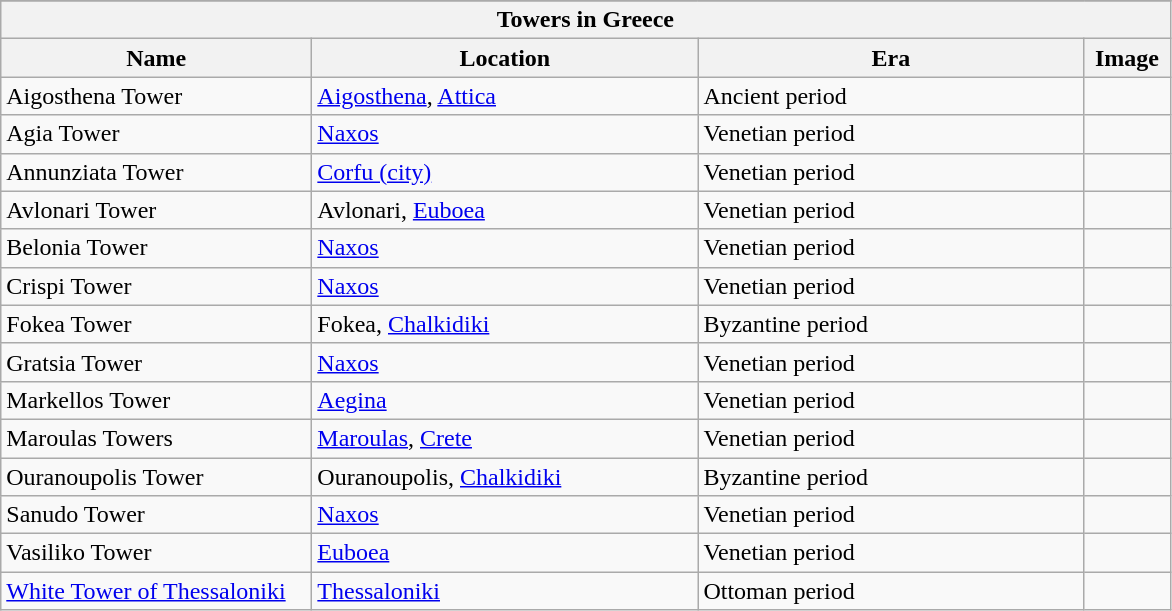<table class="wikitable sortable">
<tr>
</tr>
<tr>
<th colspan="4"><strong>Towers in Greece</strong></th>
</tr>
<tr>
<th scope="col" width="200px">Name</th>
<th scope="col" width="250px">Location</th>
<th scope="col" width="250px">Era</th>
<th scope="col" width="50px">Image</th>
</tr>
<tr>
<td>Aigosthena Tower</td>
<td><a href='#'>Aigosthena</a>, <a href='#'>Attica</a></td>
<td>Ancient period</td>
<td></td>
</tr>
<tr>
<td>Agia Tower</td>
<td><a href='#'>Naxos</a></td>
<td>Venetian period</td>
<td></td>
</tr>
<tr>
<td>Annunziata Tower</td>
<td><a href='#'>Corfu (city)</a></td>
<td>Venetian period</td>
<td></td>
</tr>
<tr>
<td>Avlonari Tower</td>
<td>Avlonari, <a href='#'>Euboea</a></td>
<td>Venetian period</td>
<td></td>
</tr>
<tr>
<td>Belonia Tower</td>
<td><a href='#'>Naxos</a></td>
<td>Venetian period</td>
<td></td>
</tr>
<tr>
<td>Crispi Tower</td>
<td><a href='#'>Naxos</a></td>
<td>Venetian period</td>
<td></td>
</tr>
<tr>
<td>Fokea Tower</td>
<td>Fokea, <a href='#'>Chalkidiki</a></td>
<td>Byzantine period</td>
<td></td>
</tr>
<tr>
<td>Gratsia Tower</td>
<td><a href='#'>Naxos</a></td>
<td>Venetian period</td>
<td></td>
</tr>
<tr>
<td>Markellos Tower</td>
<td><a href='#'>Aegina</a></td>
<td>Venetian period</td>
<td></td>
</tr>
<tr>
<td>Maroulas Towers</td>
<td><a href='#'>Maroulas</a>, <a href='#'>Crete</a></td>
<td>Venetian period</td>
<td></td>
</tr>
<tr>
<td>Ouranoupolis Tower</td>
<td>Ouranoupolis, <a href='#'>Chalkidiki</a></td>
<td>Byzantine period</td>
<td></td>
</tr>
<tr>
<td>Sanudo Tower</td>
<td><a href='#'>Naxos</a></td>
<td>Venetian period</td>
<td></td>
</tr>
<tr>
<td>Vasiliko Tower</td>
<td><a href='#'>Euboea</a></td>
<td>Venetian period</td>
<td></td>
</tr>
<tr>
<td><a href='#'>White Tower of Thessaloniki</a></td>
<td><a href='#'>Thessaloniki</a></td>
<td>Ottoman period</td>
<td></td>
</tr>
</table>
